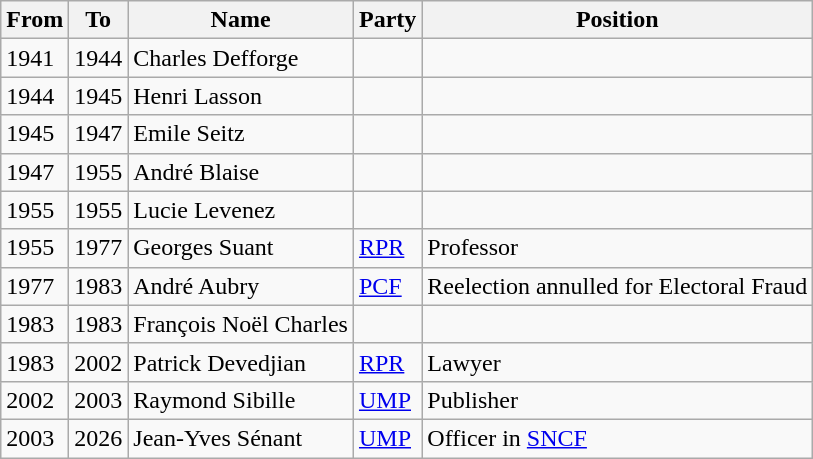<table class="wikitable">
<tr>
<th>From</th>
<th>To</th>
<th>Name</th>
<th>Party</th>
<th>Position</th>
</tr>
<tr>
<td>1941</td>
<td>1944</td>
<td>Charles Defforge</td>
<td></td>
<td></td>
</tr>
<tr>
<td>1944</td>
<td>1945</td>
<td>Henri Lasson</td>
<td></td>
<td></td>
</tr>
<tr>
<td>1945</td>
<td>1947</td>
<td>Emile Seitz</td>
<td></td>
<td></td>
</tr>
<tr>
<td>1947</td>
<td>1955</td>
<td>André Blaise</td>
<td></td>
<td></td>
</tr>
<tr>
<td>1955</td>
<td>1955</td>
<td>Lucie Levenez</td>
<td></td>
<td></td>
</tr>
<tr>
<td>1955</td>
<td>1977</td>
<td>Georges Suant</td>
<td><a href='#'>RPR</a></td>
<td>Professor</td>
</tr>
<tr>
<td>1977</td>
<td>1983</td>
<td>André Aubry</td>
<td><a href='#'>PCF</a></td>
<td>Reelection annulled for Electoral Fraud</td>
</tr>
<tr>
<td>1983</td>
<td>1983</td>
<td>François Noël Charles</td>
<td></td>
<td></td>
</tr>
<tr>
<td>1983</td>
<td>2002</td>
<td>Patrick Devedjian</td>
<td><a href='#'>RPR</a></td>
<td>Lawyer</td>
</tr>
<tr>
<td>2002</td>
<td>2003</td>
<td>Raymond Sibille</td>
<td><a href='#'>UMP</a></td>
<td>Publisher</td>
</tr>
<tr>
<td>2003</td>
<td>2026</td>
<td>Jean-Yves Sénant</td>
<td><a href='#'>UMP</a></td>
<td>Officer in <a href='#'>SNCF</a></td>
</tr>
</table>
